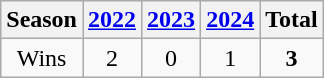<table class="wikitable">
<tr>
<th>Season</th>
<th><a href='#'>2022</a></th>
<th><a href='#'>2023</a></th>
<th><a href='#'>2024</a></th>
<th><strong>Total</strong></th>
</tr>
<tr align=center>
<td>Wins</td>
<td>2</td>
<td>0</td>
<td>1</td>
<td><strong>3</strong></td>
</tr>
</table>
